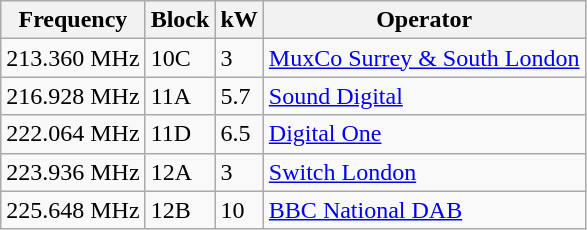<table class="wikitable sortable">
<tr>
<th>Frequency</th>
<th>Block</th>
<th>kW</th>
<th>Operator</th>
</tr>
<tr>
<td>213.360 MHz</td>
<td>10C</td>
<td>3</td>
<td><a href='#'>MuxCo Surrey & South London</a></td>
</tr>
<tr>
<td>216.928 MHz</td>
<td>11A</td>
<td>5.7</td>
<td><a href='#'>Sound Digital</a></td>
</tr>
<tr>
<td>222.064 MHz</td>
<td>11D</td>
<td>6.5</td>
<td><a href='#'>Digital One</a></td>
</tr>
<tr>
<td>223.936 MHz</td>
<td>12A</td>
<td>3</td>
<td><a href='#'>Switch London</a></td>
</tr>
<tr>
<td>225.648 MHz</td>
<td>12B</td>
<td>10</td>
<td><a href='#'>BBC National DAB</a></td>
</tr>
</table>
